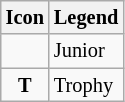<table class="wikitable" style="font-size: 85%;">
<tr>
<th>Icon</th>
<th>Legend</th>
</tr>
<tr>
<td align=center></td>
<td>Junior</td>
</tr>
<tr>
<td align=center><strong><span>T</span></strong></td>
<td>Trophy</td>
</tr>
</table>
